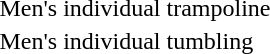<table>
<tr>
<td>Men's individual trampoline<br></td>
<td></td>
<td></td>
<td></td>
</tr>
<tr>
<td>Men's individual tumbling<br></td>
<td></td>
<td></td>
<td></td>
</tr>
</table>
